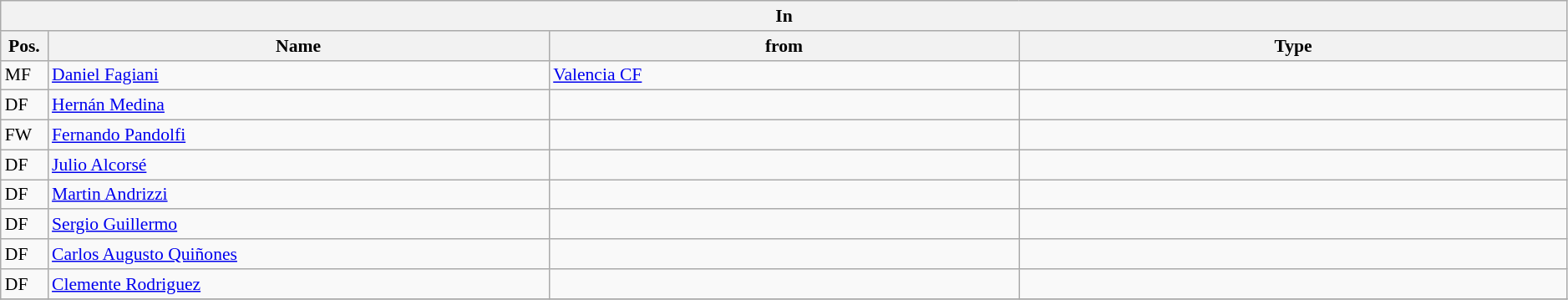<table class="wikitable" style="font-size:90%;width:99%;">
<tr>
<th colspan="4">In</th>
</tr>
<tr>
<th width=3%>Pos.</th>
<th width=32%>Name</th>
<th width=30%>from</th>
<th width=35%>Type</th>
</tr>
<tr>
<td>MF</td>
<td><a href='#'>Daniel Fagiani</a></td>
<td><a href='#'>Valencia CF</a></td>
<td></td>
</tr>
<tr>
<td>DF</td>
<td><a href='#'>Hernán Medina</a></td>
<td></td>
<td></td>
</tr>
<tr>
<td>FW</td>
<td><a href='#'>Fernando Pandolfi</a></td>
<td></td>
<td></td>
</tr>
<tr>
<td>DF</td>
<td><a href='#'>Julio Alcorsé</a></td>
<td></td>
<td></td>
</tr>
<tr>
<td>DF</td>
<td><a href='#'>Martin Andrizzi</a></td>
<td></td>
<td></td>
</tr>
<tr>
<td>DF</td>
<td><a href='#'>Sergio Guillermo</a></td>
<td></td>
<td></td>
</tr>
<tr>
<td>DF</td>
<td><a href='#'>Carlos Augusto Quiñones</a></td>
<td></td>
<td></td>
</tr>
<tr>
<td>DF</td>
<td><a href='#'>Clemente Rodriguez</a></td>
<td></td>
<td></td>
</tr>
<tr>
</tr>
</table>
